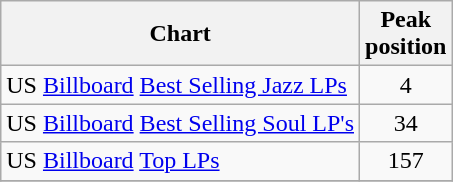<table class="wikitable">
<tr>
<th>Chart</th>
<th>Peak<br>position</th>
</tr>
<tr>
<td>US <a href='#'>Billboard</a> <a href='#'>Best Selling Jazz LPs</a></td>
<td align="center">4</td>
</tr>
<tr>
<td>US <a href='#'>Billboard</a> <a href='#'>Best Selling Soul LP's</a></td>
<td align="center">34</td>
</tr>
<tr>
<td>US <a href='#'>Billboard</a> <a href='#'>Top LPs</a></td>
<td align="center">157</td>
</tr>
<tr>
</tr>
</table>
